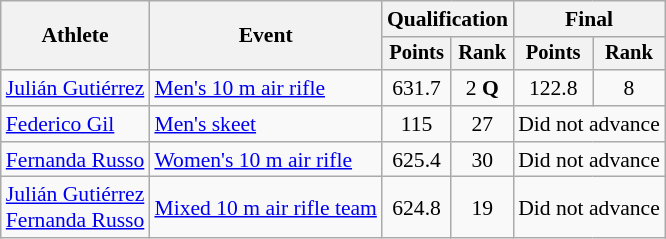<table class=wikitable style=font-size:90%;text-align:center>
<tr>
<th rowspan=2>Athlete</th>
<th rowspan=2>Event</th>
<th colspan=2>Qualification</th>
<th colspan=2>Final</th>
</tr>
<tr style=font-size:95%>
<th>Points</th>
<th>Rank</th>
<th>Points</th>
<th>Rank</th>
</tr>
<tr>
<td align=left><a href='#'>Julián Gutiérrez</a></td>
<td align=left><a href='#'>Men's 10 m air rifle</a></td>
<td>631.7</td>
<td>2 <strong>Q</strong></td>
<td>122.8</td>
<td>8</td>
</tr>
<tr>
<td align=left><a href='#'>Federico Gil</a></td>
<td align=left><a href='#'>Men's skeet</a></td>
<td>115</td>
<td>27</td>
<td colspan=2>Did not advance</td>
</tr>
<tr>
<td align=left><a href='#'>Fernanda Russo</a></td>
<td align=left><a href='#'>Women's 10 m air rifle</a></td>
<td>625.4</td>
<td>30</td>
<td colspan=2>Did not advance</td>
</tr>
<tr align=center>
<td align=left><a href='#'>Julián Gutiérrez</a><br><a href='#'>Fernanda Russo</a></td>
<td align=left><a href='#'>Mixed 10 m air rifle team</a></td>
<td>624.8</td>
<td>19</td>
<td colspan=2>Did not advance</td>
</tr>
</table>
